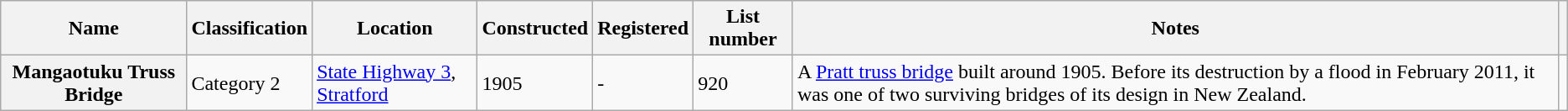<table class="wikitable nonsortable sticky-header">
<tr>
<th>Name</th>
<th>Classification</th>
<th>Location</th>
<th>Constructed</th>
<th>Registered</th>
<th>List number</th>
<th>Notes</th>
<th></th>
</tr>
<tr>
<th scope="row">Mangaotuku Truss Bridge</th>
<td>Category 2</td>
<td><a href='#'>State Highway 3</a>, <a href='#'>Stratford</a></td>
<td>1905</td>
<td>-</td>
<td>920</td>
<td>A <a href='#'>Pratt truss bridge</a> built around 1905. Before its destruction by a flood in February 2011, it was one of two surviving bridges of its design in New Zealand.</td>
<td></td>
</tr>
</table>
